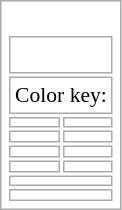<table class="wikitable floatright" style="background: none";>
<tr>
<td><br><table class="floatright" style="font-size: 90%";>
<tr>
<td colspan=2><br>
</td>
</tr>
<tr>
<td colspan=2>Color key:</td>
</tr>
<tr>
<td></td>
<td></td>
</tr>
<tr>
<td></td>
<td></td>
</tr>
<tr>
<td></td>
<td></td>
</tr>
<tr>
<td></td>
<td></td>
</tr>
<tr>
<td colspan=2></td>
</tr>
<tr>
<td colspan=2></td>
</tr>
</table>
</td>
</tr>
</table>
